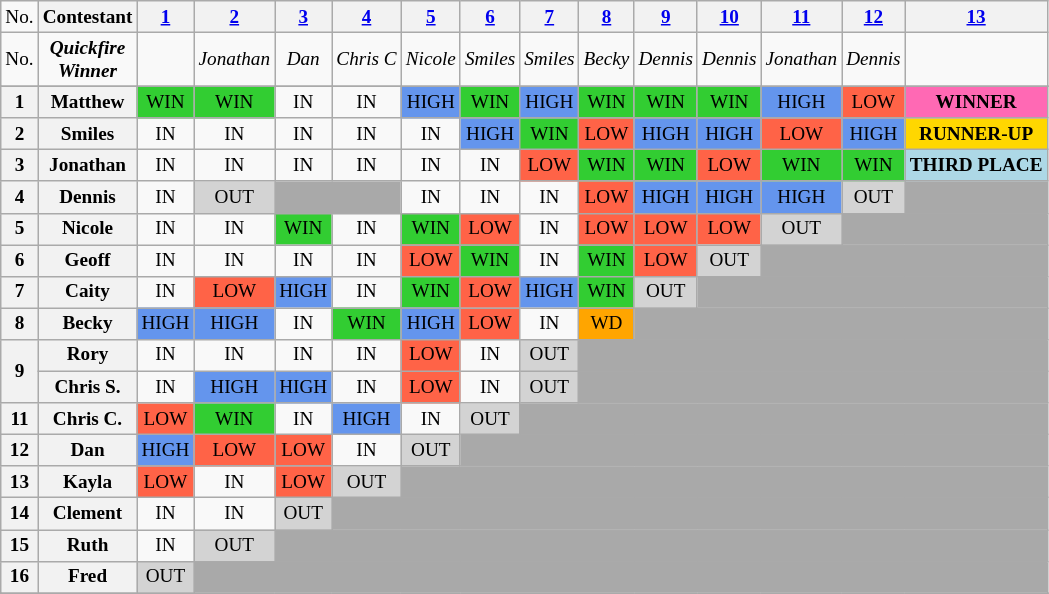<table class="wikitable" style="text-align:center; align=center; font-size:80%">
<tr>
<td>No.</td>
<th>Contestant</th>
<th><a href='#'>1</a></th>
<th><a href='#'>2</a></th>
<th><a href='#'>3</a></th>
<th><a href='#'>4</a></th>
<th><a href='#'>5</a></th>
<th><a href='#'>6</a></th>
<th><a href='#'>7</a></th>
<th><a href='#'>8</a></th>
<th><a href='#'>9</a></th>
<th><a href='#'>10</a></th>
<th><a href='#'>11</a></th>
<th><a href='#'>12</a></th>
<th><a href='#'>13</a></th>
</tr>
<tr>
<td>No.</td>
<td><strong><em>Quickfire</em></strong><br><strong><em>Winner</em></strong></td>
<td></td>
<td><em>Jonathan</em></td>
<td><em>Dan</em></td>
<td><em>Chris C</em></td>
<td><em>Nicole</em></td>
<td><em>Smiles</em></td>
<td><em>Smiles</em></td>
<td><em>Becky</em></td>
<td><em>Dennis</em></td>
<td><em>Dennis</em></td>
<td><em>Jonathan</em></td>
<td><em>Dennis</em></td>
<td><em></em></td>
</tr>
<tr>
</tr>
<tr>
<th>1</th>
<th>Matthew</th>
<td style= "background:limegreen;">WIN</td>
<td style= "background:limegreen;">WIN</td>
<td>IN</td>
<td>IN</td>
<td style="background:cornflowerblue;">HIGH</td>
<td style= "background:limegreen;">WIN</td>
<td style="background:cornflowerblue;">HIGH</td>
<td style= "background:limegreen;">WIN</td>
<td style= "background:limegreen;">WIN</td>
<td style= "background:limegreen;">WIN</td>
<td style="background:cornflowerblue;">HIGH</td>
<td style="background:tomato;">LOW</td>
<td style="background:hotpink;"><strong>WINNER</strong></td>
</tr>
<tr>
<th>2</th>
<th>Smiles</th>
<td>IN</td>
<td>IN</td>
<td>IN</td>
<td>IN</td>
<td>IN</td>
<td style="background:cornflowerblue;">HIGH</td>
<td style="background:limegreen;">WIN</td>
<td style="background:tomato;">LOW</td>
<td style="background:cornflowerblue;">HIGH</td>
<td style="background:cornflowerblue;">HIGH</td>
<td style="background:tomato;">LOW</td>
<td style="background:cornflowerblue;">HIGH</td>
<td style="background:gold"><strong>RUNNER-UP</strong></td>
</tr>
<tr>
<th>3</th>
<th>Jonathan</th>
<td>IN</td>
<td>IN</td>
<td>IN</td>
<td>IN</td>
<td>IN</td>
<td>IN</td>
<td style="background:tomato">LOW</td>
<td style="background:limegreen;">WIN</td>
<td style="background:limegreen;">WIN</td>
<td style="background:tomato;">LOW</td>
<td style="background:limegreen;">WIN</td>
<td style="background:limegreen;">WIN</td>
<td style="background:lightblue;"><strong>THIRD PLACE</strong> </td>
</tr>
<tr>
<th>4</th>
<th>Dennis</th>
<td>IN</td>
<td style="background:lightgray;">OUT</td>
<td bgcolor="darkgray" colspan=2></td>
<td>IN</td>
<td>IN</td>
<td>IN</td>
<td style="background:tomato;">LOW</td>
<td style="background:cornflowerblue;">HIGH</td>
<td style="background:cornflowerblue;">HIGH</td>
<td style="background:cornflowerblue;">HIGH</td>
<td style="background:lightgray;">OUT</td>
<td bgcolor="darkgray" colspan=13></td>
</tr>
<tr>
<th>5</th>
<th>Nicole</th>
<td>IN</td>
<td>IN</td>
<td style="background:limegreen;">WIN</td>
<td>IN</td>
<td style="background:limegreen;">WIN</td>
<td style="background:tomato;">LOW</td>
<td>IN</td>
<td style="background:tomato;">LOW</td>
<td style="background:tomato;">LOW</td>
<td style="background:tomato;">LOW</td>
<td style="background:lightgray;">OUT</td>
<td bgcolor="darkgray" colspan=13></td>
</tr>
<tr>
<th>6</th>
<th>Geoff</th>
<td>IN</td>
<td>IN</td>
<td>IN</td>
<td>IN</td>
<td style="background:tomato;">LOW</td>
<td style="background:limegreen;">WIN</td>
<td>IN</td>
<td style="background:limegreen;">WIN</td>
<td style="background:tomato;">LOW</td>
<td style="background:lightgray;">OUT</td>
<td bgcolor="darkgray" colspan=13></td>
</tr>
<tr>
<th>7</th>
<th>Caity</th>
<td>IN</td>
<td style="background:tomato;">LOW</td>
<td style="background:cornflowerblue;">HIGH</td>
<td>IN</td>
<td style="background:limegreen;">WIN</td>
<td style="background:tomato;">LOW</td>
<td style="background:cornflowerblue;">HIGH</td>
<td style="background:limegreen;">WIN</td>
<td style="background:lightgray;">OUT</td>
<td bgcolor="darkgray" colspan=13></td>
</tr>
<tr>
<th>8</th>
<th>Becky</th>
<td style="background:cornflowerblue;">HIGH</td>
<td style="background:cornflowerblue;">HIGH</td>
<td>IN</td>
<td style="background:limegreen;">WIN</td>
<td style="background:cornflowerblue;">HIGH</td>
<td style="background:tomato;">LOW</td>
<td>IN</td>
<td style="background:orange;">WD</td>
<td bgcolor="darkgray" colspan=13></td>
</tr>
<tr>
<th rowspan="2">9</th>
<th>Rory</th>
<td>IN</td>
<td>IN</td>
<td>IN</td>
<td>IN</td>
<td style="background:tomato;">LOW</td>
<td>IN</td>
<td style="background:lightgray;">OUT</td>
<td bgcolor="darkgray" colspan=13></td>
</tr>
<tr>
<th>Chris S.</th>
<td>IN</td>
<td style="background:cornflowerblue;">HIGH</td>
<td style="background:cornflowerblue;">HIGH</td>
<td>IN</td>
<td style="background:tomato;">LOW</td>
<td>IN</td>
<td style="background:lightgray;">OUT</td>
<td bgcolor="darkgray" colspan=13></td>
</tr>
<tr>
<th>11</th>
<th>Chris C.</th>
<td style="background:tomato;">LOW</td>
<td style="background:limegreen;">WIN</td>
<td>IN</td>
<td style="background:cornflowerblue;">HIGH</td>
<td>IN</td>
<td style="background:lightgray;">OUT</td>
<td bgcolor="darkgray" colspan=13></td>
</tr>
<tr>
<th>12</th>
<th>Dan</th>
<td style="background:cornflowerblue;">HIGH</td>
<td style="background:tomato;">LOW</td>
<td style="background:tomato;">LOW</td>
<td>IN</td>
<td style="background:lightgray;">OUT</td>
<td bgcolor="darkgray" colspan=13></td>
</tr>
<tr>
<th>13</th>
<th>Kayla</th>
<td style="background:tomato;">LOW</td>
<td>IN</td>
<td style="background:tomato;">LOW</td>
<td style="background:lightgray;">OUT</td>
<td bgcolor="darkgray" colspan=13></td>
</tr>
<tr>
<th>14</th>
<th>Clement</th>
<td>IN</td>
<td>IN</td>
<td style="background:lightgray;">OUT</td>
<td bgcolor="darkgray" colspan=13></td>
</tr>
<tr>
<th>15</th>
<th>Ruth</th>
<td>IN</td>
<td style="background:lightgray;">OUT</td>
<td bgcolor="darkgray" colspan=13></td>
</tr>
<tr>
<th>16</th>
<th>Fred</th>
<td style="background:lightgray;">OUT</td>
<td bgcolor="darkgray" colspan=13></td>
</tr>
<tr>
</tr>
<tr>
</tr>
</table>
